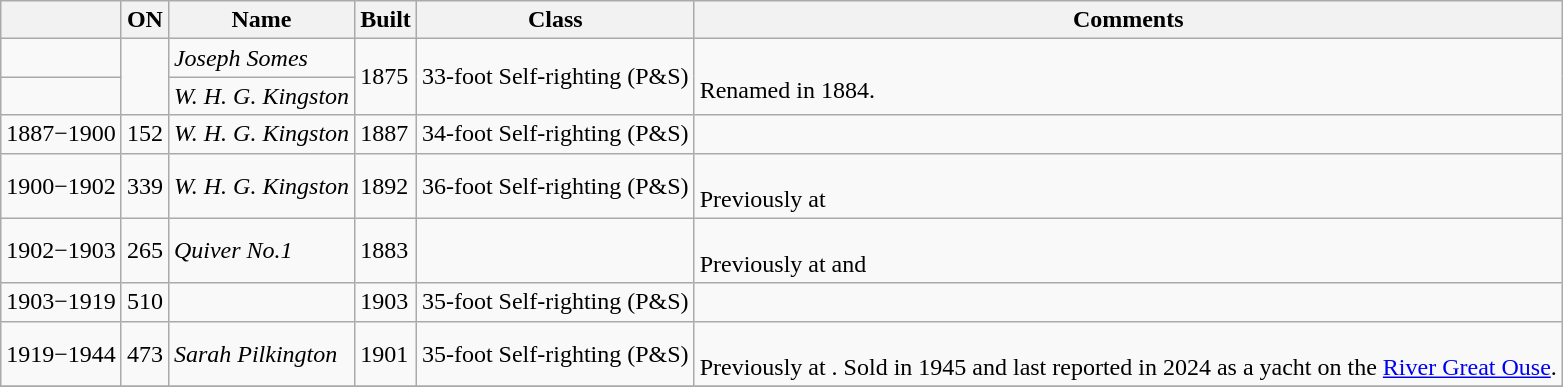<table class="wikitable">
<tr>
<th></th>
<th>ON</th>
<th>Name</th>
<th>Built</th>
<th>Class</th>
<th>Comments</th>
</tr>
<tr>
<td></td>
<td rowspan="2"></td>
<td><em>Joseph Somes</em></td>
<td rowspan="2">1875</td>
<td rowspan="2">33-foot Self-righting (P&S)</td>
<td rowspan="2"><br>Renamed in 1884.</td>
</tr>
<tr>
<td></td>
<td><em>W. H. G. Kingston</em></td>
</tr>
<tr>
<td>1887−1900</td>
<td>152</td>
<td><em>W. H. G. Kingston</em></td>
<td>1887</td>
<td>34-foot Self-righting (P&S)</td>
<td></td>
</tr>
<tr>
<td>1900−1902</td>
<td>339</td>
<td><em>W. H. G. Kingston</em></td>
<td>1892</td>
<td>36-foot Self-righting (P&S)</td>
<td><br>Previously at </td>
</tr>
<tr>
<td>1902−1903</td>
<td>265</td>
<td><em>Quiver No.1</em></td>
<td>1883</td>
<td></td>
<td><br>Previously at  and </td>
</tr>
<tr>
<td>1903−1919</td>
<td>510</td>
<td></td>
<td>1903</td>
<td>35-foot Self-righting (P&S)</td>
<td></td>
</tr>
<tr>
<td>1919−1944</td>
<td>473</td>
<td><em>Sarah Pilkington</em></td>
<td>1901</td>
<td>35-foot Self-righting (P&S)</td>
<td><br>Previously at . Sold in 1945 and last reported in 2024 as a yacht on the <a href='#'>River Great Ouse</a>.</td>
</tr>
<tr>
</tr>
</table>
